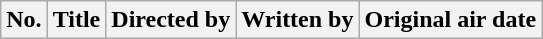<table class="wikitable plainrowheaders" style="background:#fff;">
<tr>
<th style="background:#;">No.</th>
<th style="background:#;">Title</th>
<th style="background:#;">Directed by</th>
<th style="background:#;">Written by</th>
<th style="background:#;">Original air date<br>











</th>
</tr>
</table>
